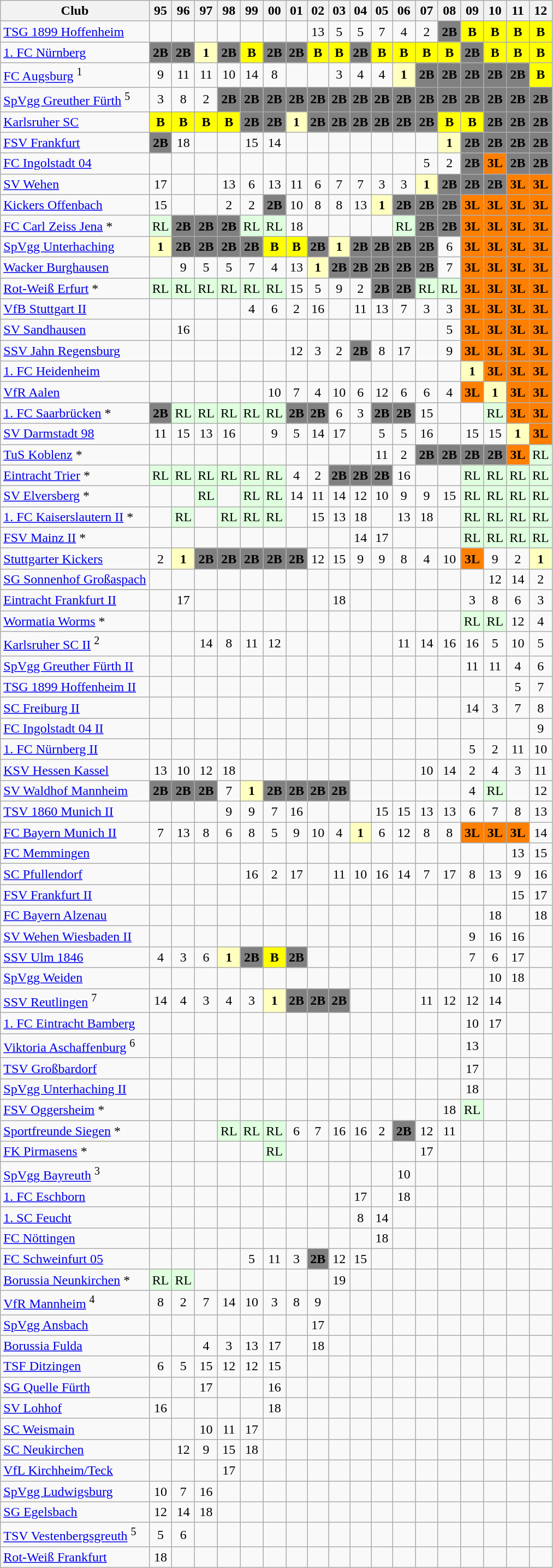<table class="wikitable">
<tr>
<th>Club</th>
<th>95</th>
<th>96</th>
<th>97</th>
<th>98</th>
<th>99</th>
<th>00</th>
<th>01</th>
<th>02</th>
<th>03</th>
<th>04</th>
<th>05</th>
<th>06</th>
<th>07</th>
<th>08</th>
<th>09</th>
<th>10</th>
<th>11</th>
<th>12</th>
</tr>
<tr align="center">
<td align="left"><a href='#'>TSG 1899 Hoffenheim</a></td>
<td></td>
<td></td>
<td></td>
<td></td>
<td></td>
<td></td>
<td></td>
<td>13</td>
<td>5</td>
<td>5</td>
<td>7</td>
<td>4</td>
<td>2</td>
<td bgcolor="#808080"><strong>2B</strong></td>
<td bgcolor="#FFFF00"><strong>B</strong></td>
<td bgcolor="#FFFF00"><strong>B</strong></td>
<td bgcolor="#FFFF00"><strong>B</strong></td>
<td bgcolor="#FFFF00"><strong>B</strong></td>
</tr>
<tr align="center">
<td align="left"><a href='#'>1. FC Nürnberg</a></td>
<td bgcolor="#808080"><strong>2B</strong></td>
<td bgcolor="#808080"><strong>2B</strong></td>
<td bgcolor="#ffffbf"><strong>1</strong></td>
<td bgcolor="#808080"><strong>2B</strong></td>
<td bgcolor="#FFFF00"><strong>B</strong></td>
<td bgcolor="#808080"><strong>2B</strong></td>
<td bgcolor="#808080"><strong>2B</strong></td>
<td bgcolor="#FFFF00"><strong>B</strong></td>
<td bgcolor="#FFFF00"><strong>B</strong></td>
<td bgcolor="#808080"><strong>2B</strong></td>
<td bgcolor="#FFFF00"><strong>B</strong></td>
<td bgcolor="#FFFF00"><strong>B</strong></td>
<td bgcolor="#FFFF00"><strong>B</strong></td>
<td bgcolor="#FFFF00"><strong>B</strong></td>
<td bgcolor="#808080"><strong>2B</strong></td>
<td bgcolor="#FFFF00"><strong>B</strong></td>
<td bgcolor="#FFFF00"><strong>B</strong></td>
<td bgcolor="#FFFF00"><strong>B</strong></td>
</tr>
<tr align="center">
<td align="left"><a href='#'>FC Augsburg</a> <sup>1</sup></td>
<td>9</td>
<td>11</td>
<td>11</td>
<td>10</td>
<td>14</td>
<td>8</td>
<td></td>
<td></td>
<td>3</td>
<td>4</td>
<td>4</td>
<td bgcolor="#ffffbf"><strong>1</strong></td>
<td bgcolor="#808080"><strong>2B</strong></td>
<td bgcolor="#808080"><strong>2B</strong></td>
<td bgcolor="#808080"><strong>2B</strong></td>
<td bgcolor="#808080"><strong>2B</strong></td>
<td bgcolor="#808080"><strong>2B</strong></td>
<td bgcolor="#FFFF00"><strong>B</strong></td>
</tr>
<tr align="center">
<td align="left"><a href='#'>SpVgg Greuther Fürth</a> <sup>5</sup></td>
<td>3</td>
<td>8</td>
<td>2</td>
<td bgcolor="#808080"><strong>2B</strong></td>
<td bgcolor="#808080"><strong>2B</strong></td>
<td bgcolor="#808080"><strong>2B</strong></td>
<td bgcolor="#808080"><strong>2B</strong></td>
<td bgcolor="#808080"><strong>2B</strong></td>
<td bgcolor="#808080"><strong>2B</strong></td>
<td bgcolor="#808080"><strong>2B</strong></td>
<td bgcolor="#808080"><strong>2B</strong></td>
<td bgcolor="#808080"><strong>2B</strong></td>
<td bgcolor="#808080"><strong>2B</strong></td>
<td bgcolor="#808080"><strong>2B</strong></td>
<td bgcolor="#808080"><strong>2B</strong></td>
<td bgcolor="#808080"><strong>2B</strong></td>
<td bgcolor="#808080"><strong>2B</strong></td>
<td bgcolor="#808080"><strong>2B</strong></td>
</tr>
<tr align="center">
<td align="left"><a href='#'>Karlsruher SC</a></td>
<td bgcolor="#FFFF00"><strong>B</strong></td>
<td bgcolor="#FFFF00"><strong>B</strong></td>
<td bgcolor="#FFFF00"><strong>B</strong></td>
<td bgcolor="#FFFF00"><strong>B</strong></td>
<td bgcolor="#808080"><strong>2B</strong></td>
<td bgcolor="#808080"><strong>2B</strong></td>
<td bgcolor="#ffffbf"><strong>1</strong></td>
<td bgcolor="#808080"><strong>2B</strong></td>
<td bgcolor="#808080"><strong>2B</strong></td>
<td bgcolor="#808080"><strong>2B</strong></td>
<td bgcolor="#808080"><strong>2B</strong></td>
<td bgcolor="#808080"><strong>2B</strong></td>
<td bgcolor="#808080"><strong>2B</strong></td>
<td bgcolor="#FFFF00"><strong>B</strong></td>
<td bgcolor="#FFFF00"><strong>B</strong></td>
<td bgcolor="#808080"><strong>2B</strong></td>
<td bgcolor="#808080"><strong>2B</strong></td>
<td bgcolor="#808080"><strong>2B</strong></td>
</tr>
<tr align="center">
<td align="left"><a href='#'>FSV Frankfurt</a></td>
<td bgcolor="#808080"><strong>2B</strong></td>
<td>18</td>
<td></td>
<td></td>
<td>15</td>
<td>14</td>
<td></td>
<td></td>
<td></td>
<td></td>
<td></td>
<td></td>
<td></td>
<td bgcolor="#ffffbf"><strong>1</strong></td>
<td bgcolor="#808080"><strong>2B</strong></td>
<td bgcolor="#808080"><strong>2B</strong></td>
<td bgcolor="#808080"><strong>2B</strong></td>
<td bgcolor="#808080"><strong>2B</strong></td>
</tr>
<tr align="center">
<td align="left"><a href='#'>FC Ingolstadt 04</a></td>
<td></td>
<td></td>
<td></td>
<td></td>
<td></td>
<td></td>
<td></td>
<td></td>
<td></td>
<td></td>
<td></td>
<td></td>
<td>5</td>
<td>2</td>
<td bgcolor="#808080"><strong>2B</strong></td>
<td bgcolor="#FF7F00"><strong>3L</strong></td>
<td bgcolor="#808080"><strong>2B</strong></td>
<td bgcolor="#808080"><strong>2B</strong></td>
</tr>
<tr align="center">
<td align="left"><a href='#'>SV Wehen</a></td>
<td>17</td>
<td></td>
<td></td>
<td>13</td>
<td>6</td>
<td>13</td>
<td>11</td>
<td>6</td>
<td>7</td>
<td>7</td>
<td>3</td>
<td>3</td>
<td bgcolor="#ffffbf"><strong>1</strong></td>
<td bgcolor="#808080"><strong>2B</strong></td>
<td bgcolor="#808080"><strong>2B</strong></td>
<td bgcolor="#808080"><strong>2B</strong></td>
<td bgcolor="#FF7F00"><strong>3L</strong></td>
<td bgcolor="#FF7F00"><strong>3L</strong></td>
</tr>
<tr align="center">
<td align="left"><a href='#'>Kickers Offenbach</a></td>
<td>15</td>
<td></td>
<td></td>
<td>2</td>
<td>2</td>
<td bgcolor="#808080"><strong>2B</strong></td>
<td>10</td>
<td>8</td>
<td>8</td>
<td>13</td>
<td bgcolor="#ffffbf"><strong>1</strong></td>
<td bgcolor="#808080"><strong>2B</strong></td>
<td bgcolor="#808080"><strong>2B</strong></td>
<td bgcolor="#808080"><strong>2B</strong></td>
<td bgcolor="#FF7F00"><strong>3L</strong></td>
<td bgcolor="#FF7F00"><strong>3L</strong></td>
<td bgcolor="#FF7F00"><strong>3L</strong></td>
<td bgcolor="#FF7F00"><strong>3L</strong></td>
</tr>
<tr align="center">
<td align="left"><a href='#'>FC Carl Zeiss Jena</a> *</td>
<td bgcolor="#dfffdf">RL</td>
<td bgcolor="#808080"><strong>2B</strong></td>
<td bgcolor="#808080"><strong>2B</strong></td>
<td bgcolor="#808080"><strong>2B</strong></td>
<td bgcolor="#dfffdf">RL</td>
<td bgcolor="#dfffdf">RL</td>
<td>18</td>
<td></td>
<td></td>
<td></td>
<td></td>
<td bgcolor="#dfffdf">RL</td>
<td bgcolor="#808080"><strong>2B</strong></td>
<td bgcolor="#808080"><strong>2B</strong></td>
<td bgcolor="#FF7F00"><strong>3L</strong></td>
<td bgcolor="#FF7F00"><strong>3L</strong></td>
<td bgcolor="#FF7F00"><strong>3L</strong></td>
<td bgcolor="#FF7F00"><strong>3L</strong></td>
</tr>
<tr align="center">
<td align="left"><a href='#'>SpVgg Unterhaching</a></td>
<td bgcolor="#ffffbf"><strong>1</strong></td>
<td bgcolor="#808080"><strong>2B</strong></td>
<td bgcolor="#808080"><strong>2B</strong></td>
<td bgcolor="#808080"><strong>2B</strong></td>
<td bgcolor="#808080"><strong>2B</strong></td>
<td bgcolor="#FFFF00"><strong>B</strong></td>
<td bgcolor="#FFFF00"><strong>B</strong></td>
<td bgcolor="#808080"><strong>2B</strong></td>
<td bgcolor="#ffffbf"><strong>1</strong></td>
<td bgcolor="#808080"><strong>2B</strong></td>
<td bgcolor="#808080"><strong>2B</strong></td>
<td bgcolor="#808080"><strong>2B</strong></td>
<td bgcolor="#808080"><strong>2B</strong></td>
<td>6</td>
<td bgcolor="#FF7F00"><strong>3L</strong></td>
<td bgcolor="#FF7F00"><strong>3L</strong></td>
<td bgcolor="#FF7F00"><strong>3L</strong></td>
<td bgcolor="#FF7F00"><strong>3L</strong></td>
</tr>
<tr align="center">
<td align="left"><a href='#'>Wacker Burghausen</a></td>
<td></td>
<td>9</td>
<td>5</td>
<td>5</td>
<td>7</td>
<td>4</td>
<td>13</td>
<td bgcolor="#ffffbf"><strong>1</strong></td>
<td bgcolor="#808080"><strong>2B</strong></td>
<td bgcolor="#808080"><strong>2B</strong></td>
<td bgcolor="#808080"><strong>2B</strong></td>
<td bgcolor="#808080"><strong>2B</strong></td>
<td bgcolor="#808080"><strong>2B</strong></td>
<td>7</td>
<td bgcolor="#FF7F00"><strong>3L</strong></td>
<td bgcolor="#FF7F00"><strong>3L</strong></td>
<td bgcolor="#FF7F00"><strong>3L</strong></td>
<td bgcolor="#FF7F00"><strong>3L</strong></td>
</tr>
<tr align="center">
<td align="left"><a href='#'>Rot-Weiß Erfurt</a> *</td>
<td bgcolor="#dfffdf">RL</td>
<td bgcolor="#dfffdf">RL</td>
<td bgcolor="#dfffdf">RL</td>
<td bgcolor="#dfffdf">RL</td>
<td bgcolor="#dfffdf">RL</td>
<td bgcolor="#dfffdf">RL</td>
<td>15</td>
<td>5</td>
<td>9</td>
<td>2</td>
<td bgcolor="#808080"><strong>2B</strong></td>
<td bgcolor="#808080"><strong>2B</strong></td>
<td bgcolor="#dfffdf">RL</td>
<td bgcolor="#dfffdf">RL</td>
<td bgcolor="#FF7F00"><strong>3L</strong></td>
<td bgcolor="#FF7F00"><strong>3L</strong></td>
<td bgcolor="#FF7F00"><strong>3L</strong></td>
<td bgcolor="#FF7F00"><strong>3L</strong></td>
</tr>
<tr align="center">
<td align="left"><a href='#'>VfB Stuttgart II</a></td>
<td></td>
<td></td>
<td></td>
<td></td>
<td>4</td>
<td>6</td>
<td>2</td>
<td>16</td>
<td></td>
<td>11</td>
<td>13</td>
<td>7</td>
<td>3</td>
<td>3</td>
<td bgcolor="#FF7F00"><strong>3L</strong></td>
<td bgcolor="#FF7F00"><strong>3L</strong></td>
<td bgcolor="#FF7F00"><strong>3L</strong></td>
<td bgcolor="#FF7F00"><strong>3L</strong></td>
</tr>
<tr align="center">
<td align="left"><a href='#'>SV Sandhausen</a></td>
<td></td>
<td>16</td>
<td></td>
<td></td>
<td></td>
<td></td>
<td></td>
<td></td>
<td></td>
<td></td>
<td></td>
<td></td>
<td></td>
<td>5</td>
<td bgcolor="#FF7F00"><strong>3L</strong></td>
<td bgcolor="#FF7F00"><strong>3L</strong></td>
<td bgcolor="#FF7F00"><strong>3L</strong></td>
<td bgcolor="#FF7F00"><strong>3L</strong></td>
</tr>
<tr align="center">
<td align="left"><a href='#'>SSV Jahn Regensburg</a></td>
<td></td>
<td></td>
<td></td>
<td></td>
<td></td>
<td></td>
<td>12</td>
<td>3</td>
<td>2</td>
<td bgcolor="#808080"><strong>2B</strong></td>
<td>8</td>
<td>17</td>
<td></td>
<td>9</td>
<td bgcolor="#FF7F00"><strong>3L</strong></td>
<td bgcolor="#FF7F00"><strong>3L</strong></td>
<td bgcolor="#FF7F00"><strong>3L</strong></td>
<td bgcolor="#FF7F00"><strong>3L</strong></td>
</tr>
<tr align="center">
<td align="left"><a href='#'>1. FC Heidenheim</a></td>
<td></td>
<td></td>
<td></td>
<td></td>
<td></td>
<td></td>
<td></td>
<td></td>
<td></td>
<td></td>
<td></td>
<td></td>
<td></td>
<td></td>
<td bgcolor="#ffffbf"><strong>1</strong></td>
<td bgcolor="#FF7F00"><strong>3L</strong></td>
<td bgcolor="#FF7F00"><strong>3L</strong></td>
<td bgcolor="#FF7F00"><strong>3L</strong></td>
</tr>
<tr align="center">
<td align="left"><a href='#'>VfR Aalen</a></td>
<td></td>
<td></td>
<td></td>
<td></td>
<td></td>
<td>10</td>
<td>7</td>
<td>4</td>
<td>10</td>
<td>6</td>
<td>12</td>
<td>6</td>
<td>6</td>
<td>4</td>
<td bgcolor="#FF7F00"><strong>3L</strong></td>
<td bgcolor="#ffffbf"><strong>1</strong></td>
<td bgcolor="#FF7F00"><strong>3L</strong></td>
<td bgcolor="#FF7F00"><strong>3L</strong></td>
</tr>
<tr align="center">
<td align="left"><a href='#'>1. FC Saarbrücken</a> *</td>
<td bgcolor="#808080"><strong>2B</strong></td>
<td bgcolor="#dfffdf">RL</td>
<td bgcolor="#dfffdf">RL</td>
<td bgcolor="#dfffdf">RL</td>
<td bgcolor="#dfffdf">RL</td>
<td bgcolor="#dfffdf">RL</td>
<td bgcolor="#808080"><strong>2B</strong></td>
<td bgcolor="#808080"><strong>2B</strong></td>
<td>6</td>
<td>3</td>
<td bgcolor="#808080"><strong>2B</strong></td>
<td bgcolor="#808080"><strong>2B</strong></td>
<td>15</td>
<td></td>
<td></td>
<td bgcolor="#dfffdf">RL</td>
<td bgcolor="#FF7F00"><strong>3L</strong></td>
<td bgcolor="#FF7F00"><strong>3L</strong></td>
</tr>
<tr align="center">
<td align="left"><a href='#'>SV Darmstadt 98</a></td>
<td>11</td>
<td>15</td>
<td>13</td>
<td>16</td>
<td></td>
<td>9</td>
<td>5</td>
<td>14</td>
<td>17</td>
<td></td>
<td>5</td>
<td>5</td>
<td>16</td>
<td></td>
<td>15</td>
<td>15</td>
<td bgcolor="#ffffbf"><strong>1</strong></td>
<td bgcolor="#FF7F00"><strong>3L</strong></td>
</tr>
<tr align="center">
<td align="left"><a href='#'>TuS Koblenz</a> *</td>
<td></td>
<td></td>
<td></td>
<td></td>
<td></td>
<td></td>
<td></td>
<td></td>
<td></td>
<td></td>
<td>11</td>
<td>2</td>
<td bgcolor="#808080"><strong>2B</strong></td>
<td bgcolor="#808080"><strong>2B</strong></td>
<td bgcolor="#808080"><strong>2B</strong></td>
<td bgcolor="#808080"><strong>2B</strong></td>
<td bgcolor="#FF7F00"><strong>3L</strong></td>
<td bgcolor="#dfffdf">RL</td>
</tr>
<tr align="center">
<td align="left"><a href='#'>Eintracht Trier</a> *</td>
<td bgcolor="#dfffdf">RL</td>
<td bgcolor="#dfffdf">RL</td>
<td bgcolor="#dfffdf">RL</td>
<td bgcolor="#dfffdf">RL</td>
<td bgcolor="#dfffdf">RL</td>
<td bgcolor="#dfffdf">RL</td>
<td>4</td>
<td>2</td>
<td bgcolor="#808080"><strong>2B</strong></td>
<td bgcolor="#808080"><strong>2B</strong></td>
<td bgcolor="#808080"><strong>2B</strong></td>
<td>16</td>
<td></td>
<td></td>
<td bgcolor="#dfffdf">RL</td>
<td bgcolor="#dfffdf">RL</td>
<td bgcolor="#dfffdf">RL</td>
<td bgcolor="#dfffdf">RL</td>
</tr>
<tr align="center">
<td align="left"><a href='#'>SV Elversberg</a> *</td>
<td></td>
<td></td>
<td bgcolor="#dfffdf">RL</td>
<td></td>
<td bgcolor="#dfffdf">RL</td>
<td bgcolor="#dfffdf">RL</td>
<td>14</td>
<td>11</td>
<td>14</td>
<td>12</td>
<td>10</td>
<td>9</td>
<td>9</td>
<td>15</td>
<td bgcolor="#dfffdf">RL</td>
<td bgcolor="#dfffdf">RL</td>
<td bgcolor="#dfffdf">RL</td>
<td bgcolor="#dfffdf">RL</td>
</tr>
<tr align="center">
<td align="left"><a href='#'>1. FC Kaiserslautern II</a> *</td>
<td></td>
<td bgcolor="#dfffdf">RL</td>
<td></td>
<td bgcolor="#dfffdf">RL</td>
<td bgcolor="#dfffdf">RL</td>
<td bgcolor="#dfffdf">RL</td>
<td></td>
<td>15</td>
<td>13</td>
<td>18</td>
<td></td>
<td>13</td>
<td>18</td>
<td></td>
<td bgcolor="#dfffdf">RL</td>
<td bgcolor="#dfffdf">RL</td>
<td bgcolor="#dfffdf">RL</td>
<td bgcolor="#dfffdf">RL</td>
</tr>
<tr align="center">
<td align="left"><a href='#'>FSV Mainz II</a> *</td>
<td></td>
<td></td>
<td></td>
<td></td>
<td></td>
<td></td>
<td></td>
<td></td>
<td></td>
<td>14</td>
<td>17</td>
<td></td>
<td></td>
<td></td>
<td bgcolor="#dfffdf">RL</td>
<td bgcolor="#dfffdf">RL</td>
<td bgcolor="#dfffdf">RL</td>
<td bgcolor="#dfffdf">RL</td>
</tr>
<tr align="center">
<td align="left"><a href='#'>Stuttgarter Kickers</a></td>
<td>2</td>
<td bgcolor="#ffffbf"><strong>1</strong></td>
<td bgcolor="#808080"><strong>2B</strong></td>
<td bgcolor="#808080"><strong>2B</strong></td>
<td bgcolor="#808080"><strong>2B</strong></td>
<td bgcolor="#808080"><strong>2B</strong></td>
<td bgcolor="#808080"><strong>2B</strong></td>
<td>12</td>
<td>15</td>
<td>9</td>
<td>9</td>
<td>8</td>
<td>4</td>
<td>10</td>
<td bgcolor="#FF7F00"><strong>3L</strong></td>
<td>9</td>
<td>2</td>
<td bgcolor="#ffffbf"><strong>1</strong></td>
</tr>
<tr align="center">
<td align="left"><a href='#'>SG Sonnenhof Großaspach</a></td>
<td></td>
<td></td>
<td></td>
<td></td>
<td></td>
<td></td>
<td></td>
<td></td>
<td></td>
<td></td>
<td></td>
<td></td>
<td></td>
<td></td>
<td></td>
<td>12</td>
<td>14</td>
<td>2</td>
</tr>
<tr align="center">
<td align="left"><a href='#'>Eintracht Frankfurt II</a></td>
<td></td>
<td>17</td>
<td></td>
<td></td>
<td></td>
<td></td>
<td></td>
<td></td>
<td>18</td>
<td></td>
<td></td>
<td></td>
<td></td>
<td></td>
<td>3</td>
<td>8</td>
<td>6</td>
<td>3</td>
</tr>
<tr align="center">
<td align="left"><a href='#'>Wormatia Worms</a> *</td>
<td></td>
<td></td>
<td></td>
<td></td>
<td></td>
<td></td>
<td></td>
<td></td>
<td></td>
<td></td>
<td></td>
<td></td>
<td></td>
<td></td>
<td bgcolor="#dfffdf">RL</td>
<td bgcolor="#dfffdf">RL</td>
<td>12</td>
<td>4</td>
</tr>
<tr align="center">
<td align="left"><a href='#'>Karlsruher SC II</a> <sup>2</sup></td>
<td></td>
<td></td>
<td>14</td>
<td>8</td>
<td>11</td>
<td>12</td>
<td></td>
<td></td>
<td></td>
<td></td>
<td></td>
<td>11</td>
<td>14</td>
<td>16</td>
<td>16</td>
<td>5</td>
<td>10</td>
<td>5</td>
</tr>
<tr align="center">
<td align="left"><a href='#'>SpVgg Greuther Fürth II</a></td>
<td></td>
<td></td>
<td></td>
<td></td>
<td></td>
<td></td>
<td></td>
<td></td>
<td></td>
<td></td>
<td></td>
<td></td>
<td></td>
<td></td>
<td>11</td>
<td>11</td>
<td>4</td>
<td>6</td>
</tr>
<tr align="center">
<td align="left"><a href='#'>TSG 1899 Hoffenheim II</a></td>
<td></td>
<td></td>
<td></td>
<td></td>
<td></td>
<td></td>
<td></td>
<td></td>
<td></td>
<td></td>
<td></td>
<td></td>
<td></td>
<td></td>
<td></td>
<td></td>
<td>5</td>
<td>7</td>
</tr>
<tr align="center">
<td align="left"><a href='#'>SC Freiburg II</a></td>
<td></td>
<td></td>
<td></td>
<td></td>
<td></td>
<td></td>
<td></td>
<td></td>
<td></td>
<td></td>
<td></td>
<td></td>
<td></td>
<td></td>
<td>14</td>
<td>3</td>
<td>7</td>
<td>8</td>
</tr>
<tr align="center">
<td align="left"><a href='#'>FC Ingolstadt 04 II</a></td>
<td></td>
<td></td>
<td></td>
<td></td>
<td></td>
<td></td>
<td></td>
<td></td>
<td></td>
<td></td>
<td></td>
<td></td>
<td></td>
<td></td>
<td></td>
<td></td>
<td></td>
<td>9</td>
</tr>
<tr align="center">
<td align="left"><a href='#'>1. FC Nürnberg II</a></td>
<td></td>
<td></td>
<td></td>
<td></td>
<td></td>
<td></td>
<td></td>
<td></td>
<td></td>
<td></td>
<td></td>
<td></td>
<td></td>
<td></td>
<td>5</td>
<td>2</td>
<td>11</td>
<td>10</td>
</tr>
<tr align="center">
<td align="left"><a href='#'>KSV Hessen Kassel</a></td>
<td>13</td>
<td>10</td>
<td>12</td>
<td>18</td>
<td></td>
<td></td>
<td></td>
<td></td>
<td></td>
<td></td>
<td></td>
<td></td>
<td>10</td>
<td>14</td>
<td>2</td>
<td>4</td>
<td>3</td>
<td>11</td>
</tr>
<tr align="center">
<td align="left"><a href='#'>SV Waldhof Mannheim</a></td>
<td bgcolor="#808080"><strong>2B</strong></td>
<td bgcolor="#808080"><strong>2B</strong></td>
<td bgcolor="#808080"><strong>2B</strong></td>
<td>7</td>
<td bgcolor="#ffffbf"><strong>1</strong></td>
<td bgcolor="#808080"><strong>2B</strong></td>
<td bgcolor="#808080"><strong>2B</strong></td>
<td bgcolor="#808080"><strong>2B</strong></td>
<td bgcolor="#808080"><strong>2B</strong></td>
<td></td>
<td></td>
<td></td>
<td></td>
<td></td>
<td>4</td>
<td bgcolor="#dfffdf">RL</td>
<td></td>
<td>12</td>
</tr>
<tr align="center">
<td align="left"><a href='#'>TSV 1860 Munich II</a></td>
<td></td>
<td></td>
<td></td>
<td>9</td>
<td>9</td>
<td>7</td>
<td>16</td>
<td></td>
<td></td>
<td></td>
<td>15</td>
<td>15</td>
<td>13</td>
<td>13</td>
<td>6</td>
<td>7</td>
<td>8</td>
<td>13</td>
</tr>
<tr align="center">
<td align="left"><a href='#'>FC Bayern Munich II</a></td>
<td>7</td>
<td>13</td>
<td>8</td>
<td>6</td>
<td>8</td>
<td>5</td>
<td>9</td>
<td>10</td>
<td>4</td>
<td bgcolor="#ffffbf"><strong>1</strong></td>
<td>6</td>
<td>12</td>
<td>8</td>
<td>8</td>
<td bgcolor="#FF7F00"><strong>3L</strong></td>
<td bgcolor="#FF7F00"><strong>3L</strong></td>
<td bgcolor="#FF7F00"><strong>3L</strong></td>
<td>14</td>
</tr>
<tr align="center">
<td align="left"><a href='#'>FC Memmingen</a></td>
<td></td>
<td></td>
<td></td>
<td></td>
<td></td>
<td></td>
<td></td>
<td></td>
<td></td>
<td></td>
<td></td>
<td></td>
<td></td>
<td></td>
<td></td>
<td></td>
<td>13</td>
<td>15</td>
</tr>
<tr align="center">
<td align="left"><a href='#'>SC Pfullendorf</a></td>
<td></td>
<td></td>
<td></td>
<td></td>
<td>16</td>
<td>2</td>
<td>17</td>
<td></td>
<td>11</td>
<td>10</td>
<td>16</td>
<td>14</td>
<td>7</td>
<td>17</td>
<td>8</td>
<td>13</td>
<td>9</td>
<td>16</td>
</tr>
<tr align="center">
<td align="left"><a href='#'>FSV Frankfurt II</a></td>
<td></td>
<td></td>
<td></td>
<td></td>
<td></td>
<td></td>
<td></td>
<td></td>
<td></td>
<td></td>
<td></td>
<td></td>
<td></td>
<td></td>
<td></td>
<td></td>
<td>15</td>
<td>17</td>
</tr>
<tr align="center">
<td align="left"><a href='#'>FC Bayern Alzenau</a></td>
<td></td>
<td></td>
<td></td>
<td></td>
<td></td>
<td></td>
<td></td>
<td></td>
<td></td>
<td></td>
<td></td>
<td></td>
<td></td>
<td></td>
<td></td>
<td>18</td>
<td></td>
<td>18</td>
</tr>
<tr align="center">
<td align="left"><a href='#'>SV Wehen Wiesbaden II</a></td>
<td></td>
<td></td>
<td></td>
<td></td>
<td></td>
<td></td>
<td></td>
<td></td>
<td></td>
<td></td>
<td></td>
<td></td>
<td></td>
<td></td>
<td>9</td>
<td>16</td>
<td>16</td>
<td></td>
</tr>
<tr align="center">
<td align="left"><a href='#'>SSV Ulm 1846</a></td>
<td>4</td>
<td>3</td>
<td>6</td>
<td bgcolor="#ffffbf"><strong>1</strong></td>
<td bgcolor="#808080"><strong>2B</strong></td>
<td bgcolor="#FFFF00"><strong>B</strong></td>
<td bgcolor="#808080"><strong>2B</strong></td>
<td></td>
<td></td>
<td></td>
<td></td>
<td></td>
<td></td>
<td></td>
<td>7</td>
<td>6</td>
<td>17</td>
<td></td>
</tr>
<tr align="center">
<td align="left"><a href='#'>SpVgg Weiden</a></td>
<td></td>
<td></td>
<td></td>
<td></td>
<td></td>
<td></td>
<td></td>
<td></td>
<td></td>
<td></td>
<td></td>
<td></td>
<td></td>
<td></td>
<td></td>
<td>10</td>
<td>18</td>
<td></td>
</tr>
<tr align="center">
<td align="left"><a href='#'>SSV Reutlingen</a> <sup>7</sup></td>
<td>14</td>
<td>4</td>
<td>3</td>
<td>4</td>
<td>3</td>
<td bgcolor="#ffffbf"><strong>1</strong></td>
<td bgcolor="#808080"><strong>2B</strong></td>
<td bgcolor="#808080"><strong>2B</strong></td>
<td bgcolor="#808080"><strong>2B</strong></td>
<td></td>
<td></td>
<td></td>
<td>11</td>
<td>12</td>
<td>12</td>
<td>14</td>
<td></td>
<td></td>
</tr>
<tr align="center">
<td align="left"><a href='#'>1. FC Eintracht Bamberg</a></td>
<td></td>
<td></td>
<td></td>
<td></td>
<td></td>
<td></td>
<td></td>
<td></td>
<td></td>
<td></td>
<td></td>
<td></td>
<td></td>
<td></td>
<td>10</td>
<td>17</td>
<td></td>
<td></td>
</tr>
<tr align="center">
<td align="left"><a href='#'>Viktoria Aschaffenburg</a> <sup>6</sup></td>
<td></td>
<td></td>
<td></td>
<td></td>
<td></td>
<td></td>
<td></td>
<td></td>
<td></td>
<td></td>
<td></td>
<td></td>
<td></td>
<td></td>
<td>13</td>
<td></td>
<td></td>
<td></td>
</tr>
<tr align="center">
<td align="left"><a href='#'>TSV Großbardorf</a></td>
<td></td>
<td></td>
<td></td>
<td></td>
<td></td>
<td></td>
<td></td>
<td></td>
<td></td>
<td></td>
<td></td>
<td></td>
<td></td>
<td></td>
<td>17</td>
<td></td>
<td></td>
<td></td>
</tr>
<tr align="center">
<td align="left"><a href='#'>SpVgg Unterhaching II</a></td>
<td></td>
<td></td>
<td></td>
<td></td>
<td></td>
<td></td>
<td></td>
<td></td>
<td></td>
<td></td>
<td></td>
<td></td>
<td></td>
<td></td>
<td>18</td>
<td></td>
<td></td>
<td></td>
</tr>
<tr align="center">
<td align="left"><a href='#'>FSV Oggersheim</a> *</td>
<td></td>
<td></td>
<td></td>
<td></td>
<td></td>
<td></td>
<td></td>
<td></td>
<td></td>
<td></td>
<td></td>
<td></td>
<td></td>
<td>18</td>
<td bgcolor="#dfffdf">RL</td>
<td></td>
<td></td>
<td></td>
</tr>
<tr align="center">
<td align="left"><a href='#'>Sportfreunde Siegen</a> *</td>
<td></td>
<td></td>
<td></td>
<td bgcolor="#dfffdf">RL</td>
<td bgcolor="#dfffdf">RL</td>
<td bgcolor="#dfffdf">RL</td>
<td>6</td>
<td>7</td>
<td>16</td>
<td>16</td>
<td>2</td>
<td bgcolor="#808080"><strong>2B</strong></td>
<td>12</td>
<td>11</td>
<td></td>
<td></td>
<td></td>
<td></td>
</tr>
<tr align="center">
<td align="left"><a href='#'>FK Pirmasens</a> *</td>
<td></td>
<td></td>
<td></td>
<td></td>
<td></td>
<td bgcolor="#dfffdf">RL</td>
<td></td>
<td></td>
<td></td>
<td></td>
<td></td>
<td></td>
<td>17</td>
<td></td>
<td></td>
<td></td>
<td></td>
<td></td>
</tr>
<tr align="center">
<td align="left"><a href='#'>SpVgg Bayreuth</a> <sup>3</sup></td>
<td></td>
<td></td>
<td></td>
<td></td>
<td></td>
<td></td>
<td></td>
<td></td>
<td></td>
<td></td>
<td></td>
<td>10</td>
<td></td>
<td></td>
<td></td>
<td></td>
<td></td>
<td></td>
</tr>
<tr align="center">
<td align="left"><a href='#'>1. FC Eschborn</a></td>
<td></td>
<td></td>
<td></td>
<td></td>
<td></td>
<td></td>
<td></td>
<td></td>
<td></td>
<td>17</td>
<td></td>
<td>18</td>
<td></td>
<td></td>
<td></td>
<td></td>
<td></td>
<td></td>
</tr>
<tr align="center">
<td align="left"><a href='#'>1. SC Feucht</a></td>
<td></td>
<td></td>
<td></td>
<td></td>
<td></td>
<td></td>
<td></td>
<td></td>
<td></td>
<td>8</td>
<td>14</td>
<td></td>
<td></td>
<td></td>
<td></td>
<td></td>
<td></td>
<td></td>
</tr>
<tr align="center">
<td align="left"><a href='#'>FC Nöttingen</a></td>
<td></td>
<td></td>
<td></td>
<td></td>
<td></td>
<td></td>
<td></td>
<td></td>
<td></td>
<td></td>
<td>18</td>
<td></td>
<td></td>
<td></td>
<td></td>
<td></td>
<td></td>
<td></td>
</tr>
<tr align="center">
<td align="left"><a href='#'>FC Schweinfurt 05</a></td>
<td></td>
<td></td>
<td></td>
<td></td>
<td>5</td>
<td>11</td>
<td>3</td>
<td bgcolor="#808080"><strong>2B</strong></td>
<td>12</td>
<td>15</td>
<td></td>
<td></td>
<td></td>
<td></td>
<td></td>
<td></td>
<td></td>
<td></td>
</tr>
<tr align="center">
<td align="left"><a href='#'>Borussia Neunkirchen</a> *</td>
<td bgcolor="#dfffdf">RL</td>
<td bgcolor="#dfffdf">RL</td>
<td></td>
<td></td>
<td></td>
<td></td>
<td></td>
<td></td>
<td>19</td>
<td></td>
<td></td>
<td></td>
<td></td>
<td></td>
<td></td>
<td></td>
<td></td>
<td></td>
</tr>
<tr align="center">
<td align="left"><a href='#'>VfR Mannheim</a> <sup>4</sup></td>
<td>8</td>
<td>2</td>
<td>7</td>
<td>14</td>
<td>10</td>
<td>3</td>
<td>8</td>
<td>9</td>
<td></td>
<td></td>
<td></td>
<td></td>
<td></td>
<td></td>
<td></td>
<td></td>
<td></td>
<td></td>
</tr>
<tr align="center">
<td align="left"><a href='#'>SpVgg Ansbach</a></td>
<td></td>
<td></td>
<td></td>
<td></td>
<td></td>
<td></td>
<td></td>
<td>17</td>
<td></td>
<td></td>
<td></td>
<td></td>
<td></td>
<td></td>
<td></td>
<td></td>
<td></td>
<td></td>
</tr>
<tr align="center">
<td align="left"><a href='#'>Borussia Fulda</a></td>
<td></td>
<td></td>
<td>4</td>
<td>3</td>
<td>13</td>
<td>17</td>
<td></td>
<td>18</td>
<td></td>
<td></td>
<td></td>
<td></td>
<td></td>
<td></td>
<td></td>
<td></td>
<td></td>
<td></td>
</tr>
<tr align="center">
<td align="left"><a href='#'>TSF Ditzingen</a></td>
<td>6</td>
<td>5</td>
<td>15</td>
<td>12</td>
<td>12</td>
<td>15</td>
<td></td>
<td></td>
<td></td>
<td></td>
<td></td>
<td></td>
<td></td>
<td></td>
<td></td>
<td></td>
<td></td>
<td></td>
</tr>
<tr align="center">
<td align="left"><a href='#'>SG Quelle Fürth</a></td>
<td></td>
<td></td>
<td>17</td>
<td></td>
<td></td>
<td>16</td>
<td></td>
<td></td>
<td></td>
<td></td>
<td></td>
<td></td>
<td></td>
<td></td>
<td></td>
<td></td>
<td></td>
<td></td>
</tr>
<tr align="center">
<td align="left"><a href='#'>SV Lohhof</a></td>
<td>16</td>
<td></td>
<td></td>
<td></td>
<td></td>
<td>18</td>
<td></td>
<td></td>
<td></td>
<td></td>
<td></td>
<td></td>
<td></td>
<td></td>
<td></td>
<td></td>
<td></td>
<td></td>
</tr>
<tr align="center">
<td align="left"><a href='#'>SC Weismain</a></td>
<td></td>
<td></td>
<td>10</td>
<td>11</td>
<td>17</td>
<td></td>
<td></td>
<td></td>
<td></td>
<td></td>
<td></td>
<td></td>
<td></td>
<td></td>
<td></td>
<td></td>
<td></td>
<td></td>
</tr>
<tr align="center">
<td align="left"><a href='#'>SC Neukirchen</a></td>
<td></td>
<td>12</td>
<td>9</td>
<td>15</td>
<td>18</td>
<td></td>
<td></td>
<td></td>
<td></td>
<td></td>
<td></td>
<td></td>
<td></td>
<td></td>
<td></td>
<td></td>
<td></td>
<td></td>
</tr>
<tr align="center">
<td align="left"><a href='#'>VfL Kirchheim/Teck</a></td>
<td></td>
<td></td>
<td></td>
<td>17</td>
<td></td>
<td></td>
<td></td>
<td></td>
<td></td>
<td></td>
<td></td>
<td></td>
<td></td>
<td></td>
<td></td>
<td></td>
<td></td>
<td></td>
</tr>
<tr align="center">
<td align="left"><a href='#'>SpVgg Ludwigsburg</a></td>
<td>10</td>
<td>7</td>
<td>16</td>
<td></td>
<td></td>
<td></td>
<td></td>
<td></td>
<td></td>
<td></td>
<td></td>
<td></td>
<td></td>
<td></td>
<td></td>
<td></td>
<td></td>
<td></td>
</tr>
<tr align="center">
<td align="left"><a href='#'>SG Egelsbach</a></td>
<td>12</td>
<td>14</td>
<td>18</td>
<td></td>
<td></td>
<td></td>
<td></td>
<td></td>
<td></td>
<td></td>
<td></td>
<td></td>
<td></td>
<td></td>
<td></td>
<td></td>
<td></td>
<td></td>
</tr>
<tr align="center">
<td align="left"><a href='#'>TSV Vestenbergsgreuth</a> <sup>5</sup></td>
<td>5</td>
<td>6</td>
<td></td>
<td></td>
<td></td>
<td></td>
<td></td>
<td></td>
<td></td>
<td></td>
<td></td>
<td></td>
<td></td>
<td></td>
<td></td>
<td></td>
<td></td>
<td></td>
</tr>
<tr align="center">
<td align="left"><a href='#'>Rot-Weiß Frankfurt</a></td>
<td>18</td>
<td></td>
<td></td>
<td></td>
<td></td>
<td></td>
<td></td>
<td></td>
<td></td>
<td></td>
<td></td>
<td></td>
<td></td>
<td></td>
<td></td>
<td></td>
<td></td>
<td></td>
</tr>
</table>
